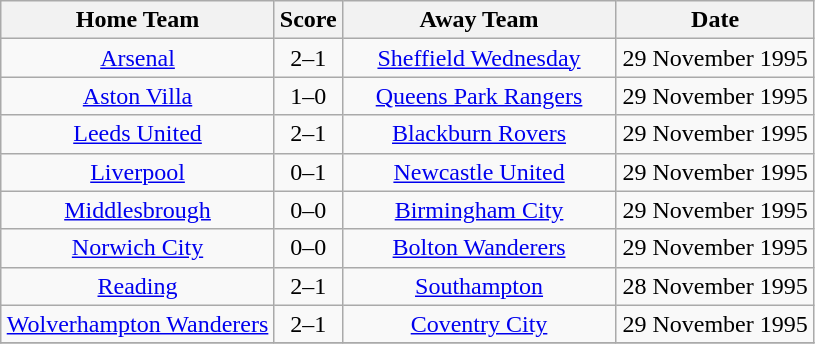<table class="wikitable" style="text-align: center">
<tr>
<th width=175>Home Team</th>
<th width=20>Score</th>
<th width=175>Away Team</th>
<th width= 125>Date</th>
</tr>
<tr>
<td><a href='#'>Arsenal</a></td>
<td>2–1</td>
<td><a href='#'>Sheffield Wednesday</a></td>
<td>29 November 1995</td>
</tr>
<tr>
<td><a href='#'>Aston Villa</a></td>
<td>1–0</td>
<td><a href='#'>Queens Park Rangers</a></td>
<td>29 November 1995</td>
</tr>
<tr>
<td><a href='#'>Leeds United</a></td>
<td>2–1</td>
<td><a href='#'>Blackburn Rovers</a></td>
<td>29 November 1995</td>
</tr>
<tr>
<td><a href='#'>Liverpool</a></td>
<td>0–1</td>
<td><a href='#'>Newcastle United</a></td>
<td>29 November 1995</td>
</tr>
<tr>
<td><a href='#'>Middlesbrough</a></td>
<td>0–0</td>
<td><a href='#'>Birmingham City</a></td>
<td>29 November 1995</td>
</tr>
<tr>
<td><a href='#'>Norwich City</a></td>
<td>0–0</td>
<td><a href='#'>Bolton Wanderers</a></td>
<td>29 November 1995</td>
</tr>
<tr>
<td><a href='#'>Reading</a></td>
<td>2–1</td>
<td><a href='#'>Southampton</a></td>
<td>28 November 1995</td>
</tr>
<tr>
<td><a href='#'>Wolverhampton Wanderers</a></td>
<td>2–1</td>
<td><a href='#'>Coventry City</a></td>
<td>29 November 1995</td>
</tr>
<tr>
</tr>
</table>
